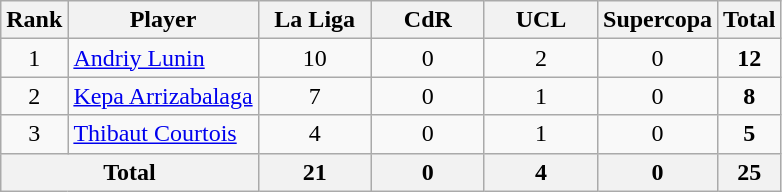<table class="wikitable" style="text-align:center;">
<tr>
<th>Rank</th>
<th>Player</th>
<th width=14.5%>La Liga</th>
<th width=14.5%><abbr>CdR</abbr></th>
<th width=14.5%><abbr>UCL</abbr></th>
<th>Supercopa</th>
<th>Total</th>
</tr>
<tr>
<td>1</td>
<td align=left> <a href='#'>Andriy Lunin</a></td>
<td>10</td>
<td>0</td>
<td>2</td>
<td>0</td>
<td><strong>12</strong></td>
</tr>
<tr>
<td>2</td>
<td align=left> <a href='#'>Kepa Arrizabalaga</a></td>
<td>7</td>
<td>0</td>
<td>1</td>
<td>0</td>
<td><strong>8</strong></td>
</tr>
<tr>
<td>3</td>
<td align=left> <a href='#'>Thibaut Courtois</a></td>
<td>4</td>
<td>0</td>
<td>1</td>
<td>0</td>
<td><strong>5</strong></td>
</tr>
<tr>
<th colspan=2>Total</th>
<th>21</th>
<th>0</th>
<th>4</th>
<th>0</th>
<th>25</th>
</tr>
</table>
